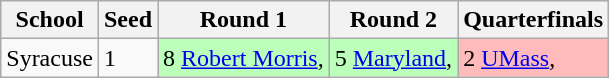<table class="wikitable">
<tr>
<th>School</th>
<th>Seed</th>
<th>Round 1</th>
<th>Round 2</th>
<th>Quarterfinals</th>
</tr>
<tr>
<td>Syracuse</td>
<td>1</td>
<td style="background:#bfb;">8 <a href='#'>Robert Morris</a>, </td>
<td style="background:#bfb;">5 <a href='#'>Maryland</a>, </td>
<td style="background:#fbb;">2 <a href='#'>UMass</a>, </td>
</tr>
</table>
